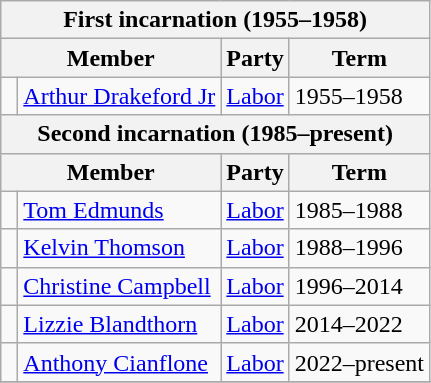<table class="wikitable">
<tr>
<th colspan="4">First incarnation (1955–1958)</th>
</tr>
<tr>
<th colspan="2">Member</th>
<th>Party</th>
<th>Term</th>
</tr>
<tr>
<td> </td>
<td><a href='#'>Arthur Drakeford Jr</a></td>
<td><a href='#'>Labor</a></td>
<td>1955–1958</td>
</tr>
<tr>
<th colspan="4">Second incarnation (1985–present)</th>
</tr>
<tr>
<th colspan="2">Member</th>
<th>Party</th>
<th>Term</th>
</tr>
<tr>
<td> </td>
<td><a href='#'>Tom Edmunds</a></td>
<td><a href='#'>Labor</a></td>
<td>1985–1988</td>
</tr>
<tr>
<td> </td>
<td><a href='#'>Kelvin Thomson</a></td>
<td><a href='#'>Labor</a></td>
<td>1988–1996</td>
</tr>
<tr>
<td> </td>
<td><a href='#'>Christine Campbell</a></td>
<td><a href='#'>Labor</a></td>
<td>1996–2014</td>
</tr>
<tr>
<td> </td>
<td><a href='#'>Lizzie Blandthorn</a></td>
<td><a href='#'>Labor</a></td>
<td>2014–2022</td>
</tr>
<tr>
<td> </td>
<td><a href='#'>Anthony Cianflone</a></td>
<td><a href='#'>Labor</a></td>
<td>2022–present</td>
</tr>
<tr>
</tr>
</table>
